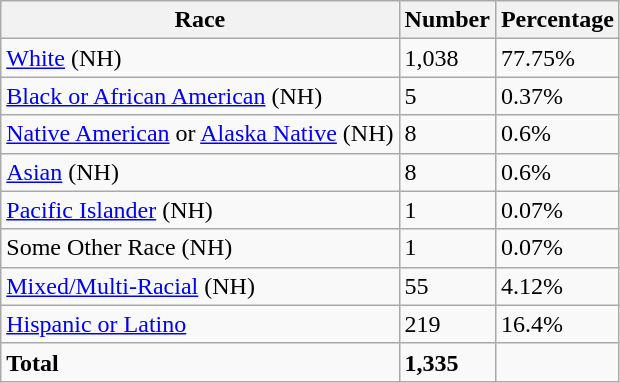<table class="wikitable">
<tr>
<th>Race</th>
<th>Number</th>
<th>Percentage</th>
</tr>
<tr>
<td><a href='#'>White</a> (NH)</td>
<td>1,038</td>
<td>77.75%</td>
</tr>
<tr>
<td><a href='#'>Black or African American</a> (NH)</td>
<td>5</td>
<td>0.37%</td>
</tr>
<tr>
<td><a href='#'>Native American</a> or <a href='#'>Alaska Native</a> (NH)</td>
<td>8</td>
<td>0.6%</td>
</tr>
<tr>
<td><a href='#'>Asian</a> (NH)</td>
<td>8</td>
<td>0.6%</td>
</tr>
<tr>
<td><a href='#'>Pacific Islander</a> (NH)</td>
<td>1</td>
<td>0.07%</td>
</tr>
<tr>
<td>Some Other Race (NH)</td>
<td>1</td>
<td>0.07%</td>
</tr>
<tr>
<td><a href='#'>Mixed/Multi-Racial</a> (NH)</td>
<td>55</td>
<td>4.12%</td>
</tr>
<tr>
<td><a href='#'>Hispanic or Latino</a></td>
<td>219</td>
<td>16.4%</td>
</tr>
<tr>
<td><strong>Total</strong></td>
<td><strong>1,335</strong></td>
<td></td>
</tr>
</table>
